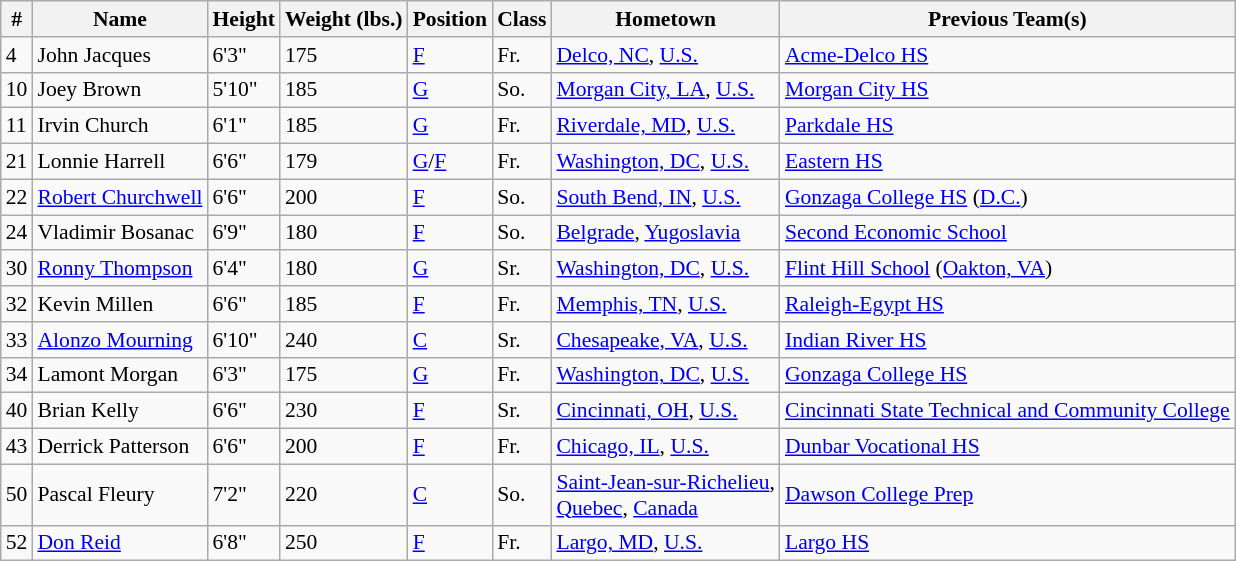<table class="wikitable" style="font-size: 90%">
<tr>
<th>#</th>
<th>Name</th>
<th>Height</th>
<th>Weight (lbs.)</th>
<th>Position</th>
<th>Class</th>
<th>Hometown</th>
<th>Previous Team(s)</th>
</tr>
<tr>
<td>4</td>
<td>John Jacques</td>
<td>6'3"</td>
<td>175</td>
<td><a href='#'>F</a></td>
<td>Fr.</td>
<td><a href='#'>Delco, NC</a>, <a href='#'>U.S.</a></td>
<td><a href='#'>Acme-Delco HS</a></td>
</tr>
<tr>
<td>10</td>
<td>Joey Brown</td>
<td>5'10"</td>
<td>185</td>
<td><a href='#'>G</a></td>
<td>So.</td>
<td><a href='#'>Morgan City, LA</a>, <a href='#'>U.S.</a></td>
<td><a href='#'>Morgan City HS</a></td>
</tr>
<tr>
<td>11</td>
<td>Irvin Church</td>
<td>6'1"</td>
<td>185</td>
<td><a href='#'>G</a></td>
<td>Fr.</td>
<td><a href='#'>Riverdale, MD</a>, <a href='#'>U.S.</a></td>
<td><a href='#'>Parkdale HS</a></td>
</tr>
<tr>
<td>21</td>
<td>Lonnie Harrell</td>
<td>6'6"</td>
<td>179</td>
<td><a href='#'>G</a>/<a href='#'>F</a></td>
<td>Fr.</td>
<td><a href='#'>Washington, DC</a>, <a href='#'>U.S.</a></td>
<td><a href='#'>Eastern HS</a></td>
</tr>
<tr>
<td>22</td>
<td><a href='#'>Robert Churchwell</a></td>
<td>6'6"</td>
<td>200</td>
<td><a href='#'>F</a></td>
<td>So.</td>
<td><a href='#'>South Bend, IN</a>, <a href='#'>U.S.</a></td>
<td><a href='#'>Gonzaga College HS</a> (<a href='#'>D.C.</a>)</td>
</tr>
<tr>
<td>24</td>
<td>Vladimir Bosanac</td>
<td>6'9"</td>
<td>180</td>
<td><a href='#'>F</a></td>
<td>So.</td>
<td><a href='#'>Belgrade</a>, <a href='#'>Yugoslavia</a></td>
<td><a href='#'>Second Economic School</a></td>
</tr>
<tr>
<td>30</td>
<td><a href='#'>Ronny Thompson</a></td>
<td>6'4"</td>
<td>180</td>
<td><a href='#'>G</a></td>
<td>Sr.</td>
<td><a href='#'>Washington, DC</a>, <a href='#'>U.S.</a></td>
<td><a href='#'>Flint Hill School</a> (<a href='#'>Oakton, VA</a>)</td>
</tr>
<tr>
<td>32</td>
<td>Kevin Millen</td>
<td>6'6"</td>
<td>185</td>
<td><a href='#'>F</a></td>
<td>Fr.</td>
<td><a href='#'>Memphis, TN</a>, <a href='#'>U.S.</a></td>
<td><a href='#'>Raleigh-Egypt HS</a></td>
</tr>
<tr>
<td>33</td>
<td><a href='#'>Alonzo Mourning</a></td>
<td>6'10"</td>
<td>240</td>
<td><a href='#'>C</a></td>
<td>Sr.</td>
<td><a href='#'>Chesapeake, VA</a>, <a href='#'>U.S.</a></td>
<td><a href='#'>Indian River HS</a></td>
</tr>
<tr>
<td>34</td>
<td>Lamont Morgan</td>
<td>6'3"</td>
<td>175</td>
<td><a href='#'>G</a></td>
<td>Fr.</td>
<td><a href='#'>Washington, DC</a>, <a href='#'>U.S.</a></td>
<td><a href='#'>Gonzaga College HS</a></td>
</tr>
<tr>
<td>40</td>
<td>Brian Kelly</td>
<td>6'6"</td>
<td>230</td>
<td><a href='#'>F</a></td>
<td>Sr.</td>
<td><a href='#'>Cincinnati, OH</a>, <a href='#'>U.S.</a></td>
<td><a href='#'>Cincinnati State Technical and Community College</a></td>
</tr>
<tr>
<td>43</td>
<td>Derrick Patterson</td>
<td>6'6"</td>
<td>200</td>
<td><a href='#'>F</a></td>
<td>Fr.</td>
<td><a href='#'>Chicago, IL</a>, <a href='#'>U.S.</a></td>
<td><a href='#'>Dunbar Vocational HS</a></td>
</tr>
<tr>
<td>50</td>
<td>Pascal Fleury</td>
<td>7'2"</td>
<td>220</td>
<td><a href='#'>C</a></td>
<td>So.</td>
<td><a href='#'>Saint-Jean-sur-Richelieu</a>,<br><a href='#'>Quebec</a>, <a href='#'>Canada</a></td>
<td><a href='#'>Dawson College Prep</a></td>
</tr>
<tr>
<td>52</td>
<td><a href='#'>Don Reid</a></td>
<td>6'8"</td>
<td>250</td>
<td><a href='#'>F</a></td>
<td>Fr.</td>
<td><a href='#'>Largo, MD</a>, <a href='#'>U.S.</a></td>
<td><a href='#'>Largo HS</a></td>
</tr>
</table>
